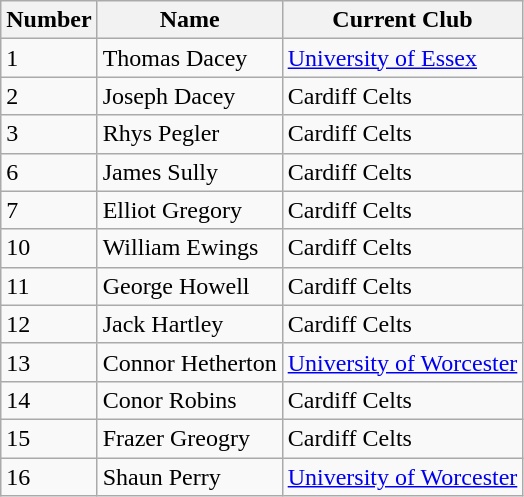<table class="wikitable">
<tr>
<th>Number</th>
<th>Name</th>
<th>Current Club</th>
</tr>
<tr>
<td>1</td>
<td>Thomas Dacey</td>
<td [> <a href='#'>University of Essex</a></td>
</tr>
<tr>
<td>2</td>
<td>Joseph Dacey</td>
<td> Cardiff Celts</td>
</tr>
<tr>
<td>3</td>
<td>Rhys Pegler</td>
<td> Cardiff Celts</td>
</tr>
<tr>
<td>6</td>
<td>James Sully</td>
<td> Cardiff Celts</td>
</tr>
<tr>
<td>7</td>
<td>Elliot Gregory</td>
<td> Cardiff Celts</td>
</tr>
<tr>
<td>10</td>
<td>William Ewings</td>
<td> Cardiff Celts</td>
</tr>
<tr>
<td>11</td>
<td>George Howell</td>
<td> Cardiff Celts</td>
</tr>
<tr>
<td>12</td>
<td>Jack Hartley</td>
<td> Cardiff Celts</td>
</tr>
<tr>
<td>13</td>
<td>Connor Hetherton</td>
<td> <a href='#'>University of Worcester</a></td>
</tr>
<tr>
<td>14</td>
<td>Conor Robins</td>
<td> Cardiff Celts</td>
</tr>
<tr>
<td>15</td>
<td>Frazer Greogry</td>
<td> Cardiff Celts</td>
</tr>
<tr>
<td>16</td>
<td>Shaun Perry</td>
<td> <a href='#'>University of Worcester</a></td>
</tr>
</table>
